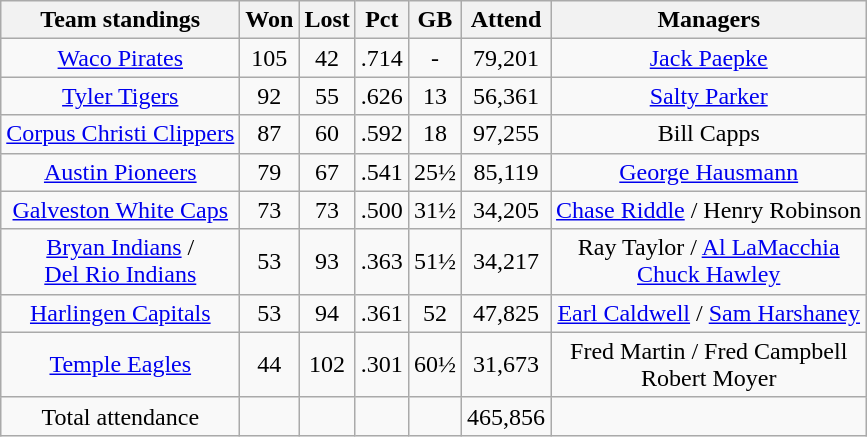<table class="wikitable" style="text-align:center">
<tr>
<th>Team standings</th>
<th>Won</th>
<th>Lost</th>
<th>Pct</th>
<th>GB</th>
<th>Attend</th>
<th>Managers</th>
</tr>
<tr>
<td><a href='#'>Waco Pirates</a></td>
<td>105</td>
<td>42</td>
<td>.714</td>
<td>-</td>
<td>79,201</td>
<td><a href='#'>Jack Paepke</a></td>
</tr>
<tr>
<td><a href='#'>Tyler Tigers</a></td>
<td>92</td>
<td>55</td>
<td>.626</td>
<td>13</td>
<td>56,361</td>
<td><a href='#'>Salty Parker</a></td>
</tr>
<tr>
<td><a href='#'>Corpus Christi Clippers</a></td>
<td>87</td>
<td>60</td>
<td>.592</td>
<td>18</td>
<td>97,255</td>
<td>Bill Capps</td>
</tr>
<tr>
<td><a href='#'>Austin Pioneers</a></td>
<td>79</td>
<td>67</td>
<td>.541</td>
<td>25½</td>
<td>85,119</td>
<td><a href='#'>George Hausmann</a></td>
</tr>
<tr>
<td><a href='#'>Galveston White Caps</a></td>
<td>73</td>
<td>73</td>
<td>.500</td>
<td>31½</td>
<td>34,205</td>
<td><a href='#'>Chase Riddle</a> / Henry Robinson</td>
</tr>
<tr>
<td><a href='#'>Bryan Indians</a> /<br><a href='#'>Del Rio Indians</a></td>
<td>53</td>
<td>93</td>
<td>.363</td>
<td>51½</td>
<td>34,217</td>
<td>Ray Taylor / <a href='#'>Al LaMacchia</a> <br> <a href='#'>Chuck Hawley</a></td>
</tr>
<tr>
<td><a href='#'>Harlingen Capitals</a></td>
<td>53</td>
<td>94</td>
<td>.361</td>
<td>52</td>
<td>47,825</td>
<td><a href='#'>Earl Caldwell</a> / <a href='#'>Sam Harshaney</a></td>
</tr>
<tr>
<td><a href='#'>Temple Eagles</a></td>
<td>44</td>
<td>102</td>
<td>.301</td>
<td>60½</td>
<td>31,673</td>
<td>Fred Martin / Fred Campbell <br> Robert Moyer</td>
</tr>
<tr>
<td>Total attendance</td>
<td></td>
<td></td>
<td></td>
<td></td>
<td>465,856</td>
</tr>
</table>
